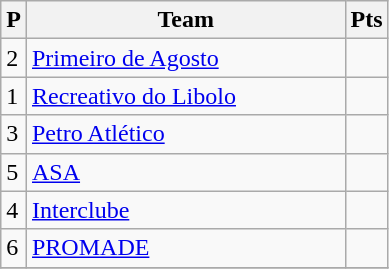<table class="wikitable">
<tr>
<th>P</th>
<th width=205>Team</th>
<th>Pts</th>
</tr>
<tr>
<td>2</td>
<td><a href='#'>Primeiro de Agosto</a></td>
<td></td>
</tr>
<tr>
<td>1</td>
<td><a href='#'>Recreativo do Libolo</a></td>
<td></td>
</tr>
<tr>
<td>3</td>
<td><a href='#'>Petro Atlético</a></td>
<td></td>
</tr>
<tr>
<td>5</td>
<td><a href='#'>ASA</a></td>
<td></td>
</tr>
<tr>
<td>4</td>
<td><a href='#'>Interclube</a></td>
<td></td>
</tr>
<tr>
<td>6</td>
<td><a href='#'>PROMADE</a></td>
<td></td>
</tr>
<tr>
</tr>
</table>
